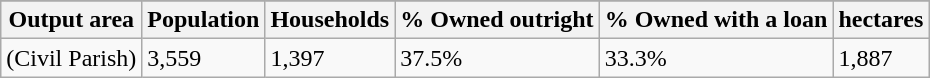<table class="wikitable">
<tr>
</tr>
<tr>
<th>Output area</th>
<th>Population</th>
<th>Households</th>
<th>% Owned outright</th>
<th>% Owned with a loan</th>
<th>hectares</th>
</tr>
<tr>
<td>(Civil Parish)</td>
<td>3,559</td>
<td>1,397</td>
<td>37.5%</td>
<td>33.3%</td>
<td>1,887</td>
</tr>
</table>
